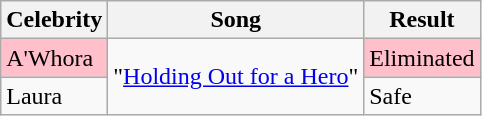<table class="wikitable sortable collapsed">
<tr>
<th>Celebrity</th>
<th>Song</th>
<th>Result</th>
</tr>
<tr>
<td style="background:pink;">A'Whora</td>
<td rowspan=2>"<a href='#'>Holding Out for a Hero</a>"</td>
<td style="background:pink;">Eliminated</td>
</tr>
<tr>
<td>Laura</td>
<td>Safe</td>
</tr>
</table>
